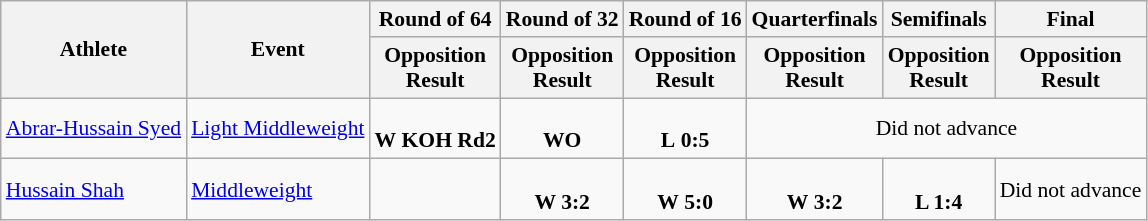<table class="wikitable" style="font-size:90%">
<tr>
<th rowspan="2">Athlete</th>
<th rowspan="2">Event</th>
<th>Round of 64</th>
<th>Round of 32</th>
<th>Round of 16</th>
<th>Quarterfinals</th>
<th>Semifinals</th>
<th>Final</th>
</tr>
<tr>
<th>Opposition<br>Result</th>
<th>Opposition<br>Result</th>
<th>Opposition<br>Result</th>
<th>Opposition<br>Result</th>
<th>Opposition<br>Result</th>
<th>Opposition<br>Result</th>
</tr>
<tr>
<td><a href='#'>Abrar-Hussain Syed</a></td>
<td><a href='#'>Light Middleweight</a></td>
<td align=center><br><strong>W</strong> <strong>KOH Rd2</strong></td>
<td align=center><br><strong>WO</strong></td>
<td align=center><br><strong>L</strong> <strong>0:5</strong></td>
<td align=center colspan="3">Did not advance</td>
</tr>
<tr>
<td><a href='#'>Hussain Shah</a></td>
<td><a href='#'>Middleweight</a></td>
<td></td>
<td align=center><br><strong>W 3:2</strong></td>
<td align=center><br><strong>W</strong> <strong>5:0</strong></td>
<td align=center><br><strong>W</strong> <strong>3:2</strong></td>
<td align=center><br><strong>L 1:4</strong> </td>
<td align=center>Did not advance</td>
</tr>
</table>
